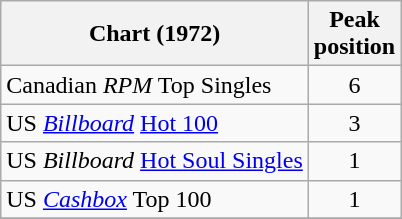<table class="wikitable sortable">
<tr>
<th align="left">Chart (1972)</th>
<th align="left">Peak<br>position</th>
</tr>
<tr>
<td>Canadian <em>RPM</em> Top Singles</td>
<td style="text-align:center;">6</td>
</tr>
<tr>
<td align="left">US <em><a href='#'>Billboard</a></em> <a href='#'>Hot 100</a></td>
<td style="text-align:center;">3</td>
</tr>
<tr>
<td>US <em>Billboard</em> <a href='#'>Hot Soul Singles</a></td>
<td style="text-align:center;">1</td>
</tr>
<tr>
<td>US <em><a href='#'>Cashbox</a></em> Top 100</td>
<td style="text-align:center;">1</td>
</tr>
<tr>
</tr>
</table>
